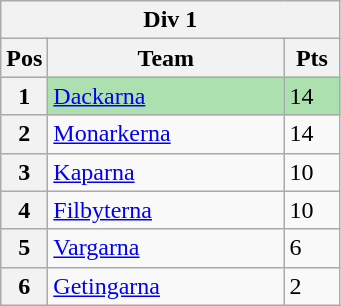<table class="wikitable">
<tr>
<th colspan="3">Div 1</th>
</tr>
<tr>
<th width=20>Pos</th>
<th width=150>Team</th>
<th width=30>Pts</th>
</tr>
<tr style="background:#ACE1AF;">
<th>1</th>
<td><a href='#'>Dackarna</a></td>
<td>14</td>
</tr>
<tr>
<th>2</th>
<td><a href='#'>Monarkerna</a></td>
<td>14</td>
</tr>
<tr>
<th>3</th>
<td><a href='#'>Kaparna</a></td>
<td>10</td>
</tr>
<tr>
<th>4</th>
<td><a href='#'>Filbyterna</a></td>
<td>10</td>
</tr>
<tr>
<th>5</th>
<td><a href='#'>Vargarna</a></td>
<td>6</td>
</tr>
<tr>
<th>6</th>
<td><a href='#'>Getingarna</a></td>
<td>2</td>
</tr>
</table>
